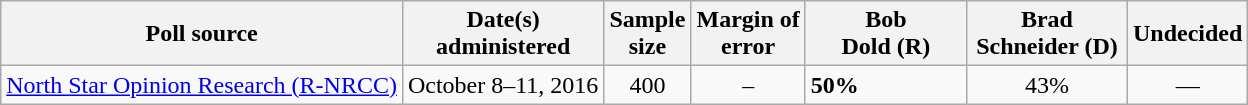<table class="wikitable">
<tr>
<th>Poll source</th>
<th>Date(s)<br>administered</th>
<th>Sample<br>size</th>
<th>Margin of<br>error</th>
<th style="width:100px;">Bob<br>Dold (R)</th>
<th style="width:100px;">Brad<br>Schneider (D)</th>
<th>Undecided</th>
</tr>
<tr>
<td><a href='#'>North Star Opinion Research (R-NRCC)</a></td>
<td align=center>October 8–11, 2016</td>
<td align=center>400</td>
<td align=center>–</td>
<td><strong>50%</strong></td>
<td align=center>43%</td>
<td align=center>—</td>
</tr>
</table>
